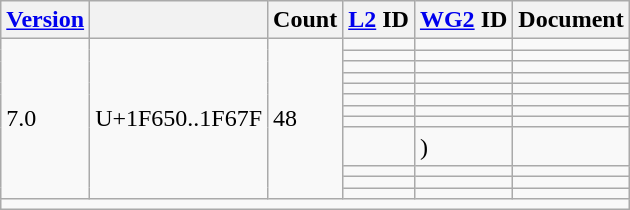<table class="wikitable sticky-header">
<tr>
<th><a href='#'>Version</a></th>
<th></th>
<th>Count</th>
<th><a href='#'>L2</a> ID</th>
<th><a href='#'>WG2</a> ID</th>
<th>Document</th>
</tr>
<tr>
<td rowspan="12">7.0</td>
<td rowspan="12">U+1F650..1F67F</td>
<td rowspan="12">48</td>
<td></td>
<td></td>
<td></td>
</tr>
<tr>
<td></td>
<td></td>
<td></td>
</tr>
<tr>
<td></td>
<td></td>
<td></td>
</tr>
<tr>
<td></td>
<td></td>
<td></td>
</tr>
<tr>
<td></td>
<td></td>
<td></td>
</tr>
<tr>
<td></td>
<td></td>
<td></td>
</tr>
<tr>
<td></td>
<td></td>
<td></td>
</tr>
<tr>
<td></td>
<td></td>
<td></td>
</tr>
<tr>
<td></td>
<td> )</td>
<td></td>
</tr>
<tr>
<td></td>
<td></td>
<td></td>
</tr>
<tr>
<td></td>
<td></td>
<td></td>
</tr>
<tr>
<td></td>
<td></td>
<td></td>
</tr>
<tr class="sortbottom">
<td colspan="6"></td>
</tr>
</table>
